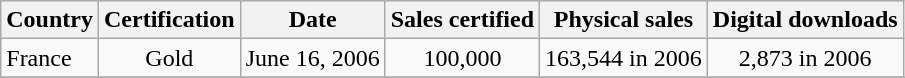<table class="wikitable sortable">
<tr>
<th bgcolor="#ebf5ff">Country</th>
<th bgcolor="#ebf5ff">Certification</th>
<th bgcolor="#ebf5ff">Date</th>
<th bgcolor="#ebf5ff">Sales certified</th>
<th bgcolor="#ebf5ff">Physical sales</th>
<th bgcolor="#ebf5ff">Digital downloads</th>
</tr>
<tr>
<td>France</td>
<td align="center">Gold</td>
<td align="center">June 16, 2006</td>
<td align="center">100,000</td>
<td align="center">163,544 in 2006</td>
<td align="center">2,873 in 2006</td>
</tr>
<tr>
</tr>
</table>
